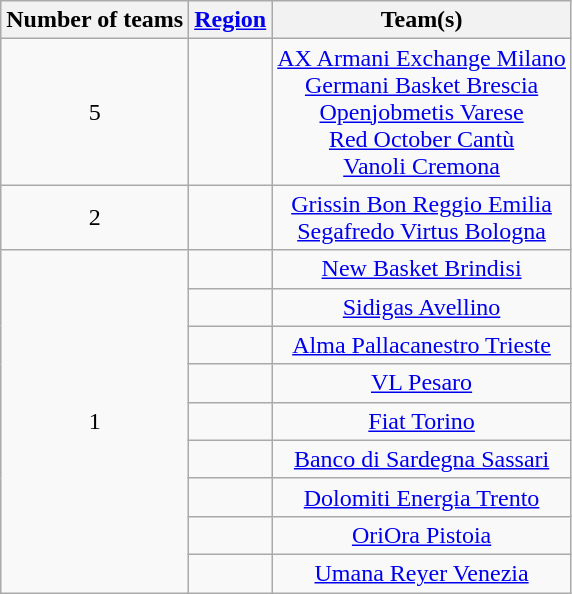<table class="wikitable" style="text-align:center">
<tr>
<th>Number of teams</th>
<th><a href='#'>Region</a></th>
<th>Team(s)</th>
</tr>
<tr>
<td rowspan="1">5</td>
<td align="left"></td>
<td><a href='#'>AX Armani Exchange Milano</a><br><a href='#'>Germani Basket Brescia</a><br><a href='#'>Openjobmetis Varese</a><br><a href='#'>Red October Cantù</a><br><a href='#'>Vanoli Cremona</a></td>
</tr>
<tr>
<td rowspan="1">2</td>
<td align="left"></td>
<td><a href='#'>Grissin Bon Reggio Emilia</a><br><a href='#'>Segafredo Virtus Bologna</a></td>
</tr>
<tr>
<td rowspan="9">1</td>
<td align="left"></td>
<td><a href='#'>New Basket Brindisi</a></td>
</tr>
<tr>
<td align="left"></td>
<td><a href='#'>Sidigas Avellino</a></td>
</tr>
<tr>
<td align="left"></td>
<td><a href='#'>Alma Pallacanestro Trieste</a></td>
</tr>
<tr>
<td align="left"></td>
<td><a href='#'>VL Pesaro</a></td>
</tr>
<tr>
<td align="left"></td>
<td><a href='#'>Fiat Torino</a></td>
</tr>
<tr>
<td align="left"></td>
<td><a href='#'>Banco di Sardegna Sassari</a></td>
</tr>
<tr>
<td align="left"></td>
<td><a href='#'>Dolomiti Energia Trento</a></td>
</tr>
<tr>
<td align="left"></td>
<td><a href='#'>OriOra Pistoia</a></td>
</tr>
<tr>
<td align="left"></td>
<td><a href='#'>Umana Reyer Venezia</a></td>
</tr>
</table>
